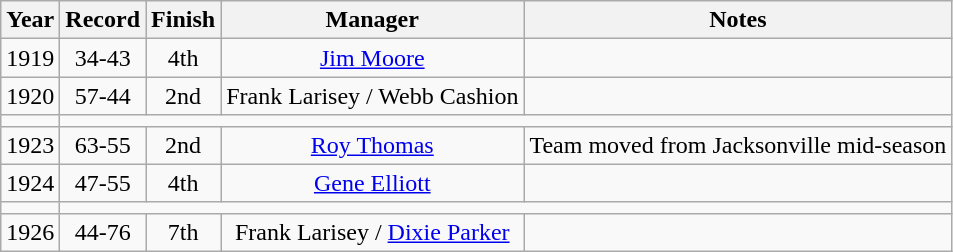<table class="wikitable" style="text-align:center">
<tr>
<th>Year</th>
<th>Record</th>
<th>Finish</th>
<th>Manager</th>
<th>Notes</th>
</tr>
<tr>
<td>1919</td>
<td>34-43</td>
<td>4th</td>
<td><a href='#'>Jim Moore</a></td>
<td></td>
</tr>
<tr>
<td>1920</td>
<td>57-44</td>
<td>2nd</td>
<td>Frank Larisey / Webb Cashion</td>
<td></td>
</tr>
<tr>
<td></td>
</tr>
<tr>
<td>1923</td>
<td>63-55</td>
<td>2nd</td>
<td><a href='#'>Roy Thomas</a></td>
<td>Team moved from Jacksonville mid-season</td>
</tr>
<tr>
<td>1924</td>
<td>47-55</td>
<td>4th</td>
<td><a href='#'>Gene Elliott</a></td>
<td></td>
</tr>
<tr>
<td></td>
</tr>
<tr>
<td>1926</td>
<td>44-76</td>
<td>7th</td>
<td>Frank Larisey / <a href='#'>Dixie Parker</a></td>
<td></td>
</tr>
</table>
